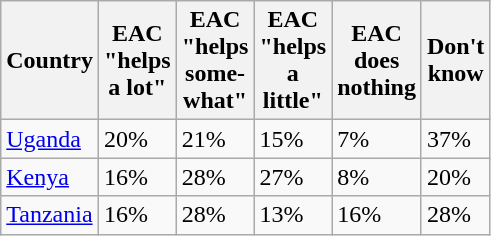<table class="wikitable sortable floatright">
<tr>
<th>Country</th>
<th>EAC<br>"helps<br>a lot"</th>
<th>EAC<br>"helps <br>some-<br>what"</th>
<th>EAC<br>"helps<br>a<br> little"</th>
<th>EAC<br>does<br>nothing</th>
<th>Don't<br>know</th>
</tr>
<tr>
<td><a href='#'>Uganda</a></td>
<td>20%</td>
<td>21%</td>
<td>15%</td>
<td>7%</td>
<td>37%</td>
</tr>
<tr>
<td><a href='#'>Kenya</a></td>
<td>16%</td>
<td>28%</td>
<td>27%</td>
<td>8%</td>
<td>20%</td>
</tr>
<tr>
<td><a href='#'>Tanzania</a></td>
<td>16%</td>
<td>28%</td>
<td>13%</td>
<td>16%</td>
<td>28%</td>
</tr>
</table>
